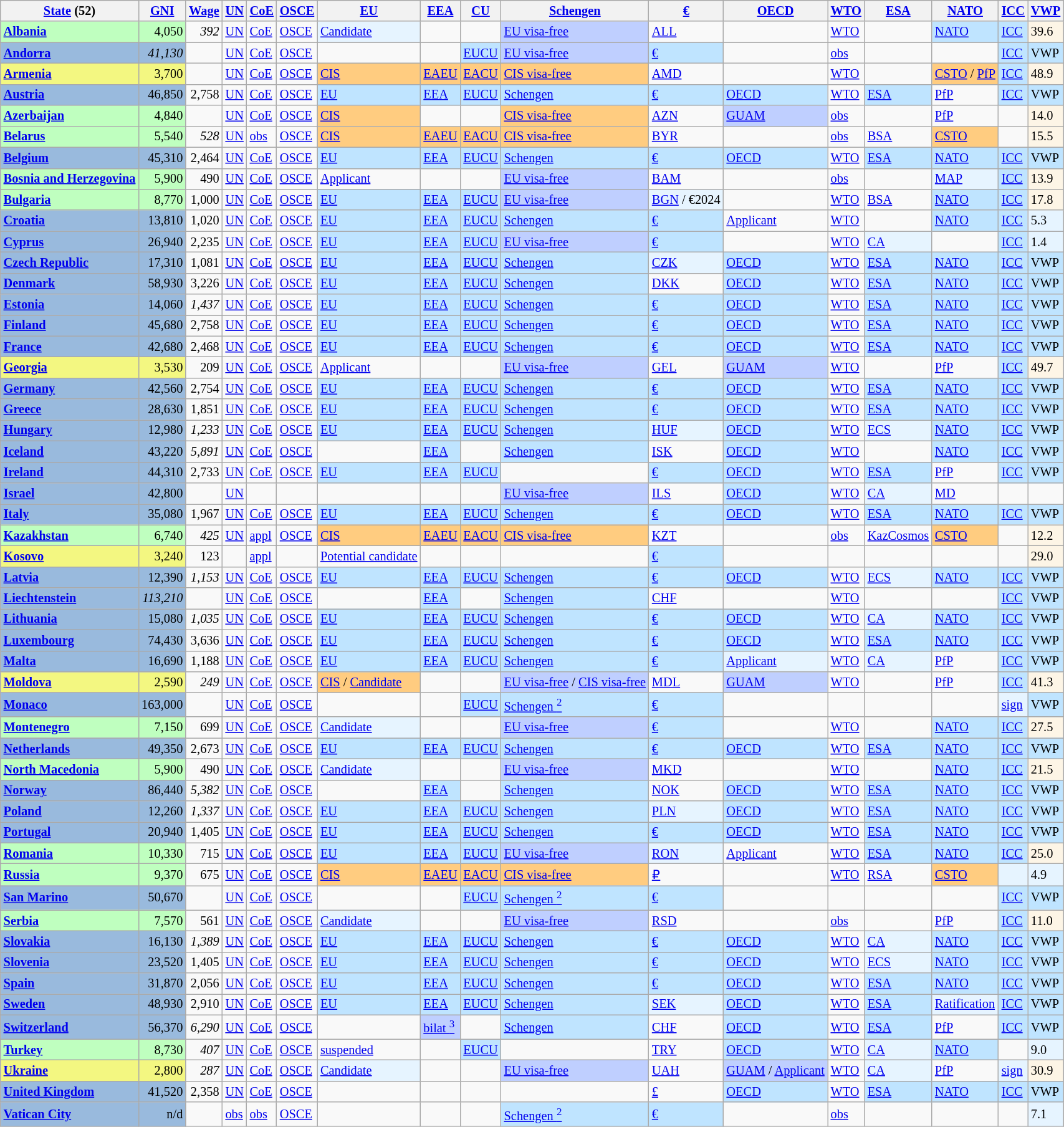<table class="wikitable sortable" style="font-size:85%;">
<tr bgcolor="#efefef">
<th><a href='#'>State</a> (52)</th>
<th><a href='#'>GNI</a></th>
<th><a href='#'>Wage</a></th>
<th><a href='#'>UN</a></th>
<th><a href='#'>CoE</a></th>
<th><a href='#'>OSCE</a></th>
<th><a href='#'>EU</a></th>
<th><a href='#'>EEA</a></th>
<th><a href='#'>CU</a></th>
<th><a href='#'>Schengen</a></th>
<th><a href='#'>€</a></th>
<th><a href='#'>OECD</a></th>
<th><a href='#'>WTO</a></th>
<th><a href='#'>ESA</a></th>
<th><a href='#'>NATO</a></th>
<th><a href='#'>ICC</a></th>
<th><a href='#'>VWP</a></th>
</tr>
<tr>
<td bgcolor="#BFFFBF"> <strong><a href='#'>Albania</a></strong></td>
<td bgcolor="#BFFFBF" align="right">4,050</td>
<td align="right"><em>392</em></td>
<td><a href='#'>UN</a></td>
<td><a href='#'>CoE</a></td>
<td><a href='#'>OSCE</a></td>
<td bgcolor="#E6F4FF"><a href='#'>Candidate</a></td>
<td></td>
<td></td>
<td bgcolor="#BFCFFF"><a href='#'>EU visa-free</a></td>
<td><a href='#'>ALL</a></td>
<td></td>
<td><a href='#'>WTO</a></td>
<td></td>
<td bgcolor="#BFE4FF"><a href='#'>NATO</a></td>
<td bgcolor="#BFE4FF"><a href='#'>ICC</a></td>
<td bgcolor="#FDF5E6">39.6</td>
</tr>
<tr>
<td bgcolor="#99BADD"> <strong><a href='#'>Andorra</a></strong></td>
<td bgcolor="#99BADD" align="right"><em>41,130</em></td>
<td align="right"></td>
<td><a href='#'>UN</a></td>
<td><a href='#'>CoE</a></td>
<td><a href='#'>OSCE</a></td>
<td></td>
<td></td>
<td bgcolor="#BFE4FF"><a href='#'>EUCU</a></td>
<td bgcolor="#BFCFFF"><a href='#'>EU visa-free</a></td>
<td bgcolor="#BFE4FF"><a href='#'>€</a></td>
<td></td>
<td><a href='#'>obs</a></td>
<td></td>
<td></td>
<td bgcolor="#BFE4FF"><a href='#'>ICC</a></td>
<td bgcolor="#BFE4FF">VWP</td>
</tr>
<tr>
<td bgcolor="#F3F781"> <strong><a href='#'>Armenia</a></strong></td>
<td bgcolor="#F3F781" align="right">3,700</td>
<td align="right"></td>
<td><a href='#'>UN</a></td>
<td><a href='#'>CoE</a></td>
<td><a href='#'>OSCE</a></td>
<td bgcolor="#FFCC80"><a href='#'>CIS</a></td>
<td bgcolor="#FFCC80"><a href='#'>EAEU</a></td>
<td bgcolor="#FFCC80"><a href='#'>EACU</a></td>
<td bgcolor="#FFCC80"><a href='#'>CIS visa-free</a></td>
<td><a href='#'>AMD</a></td>
<td></td>
<td><a href='#'>WTO</a></td>
<td></td>
<td bgcolor="#FFCC80"><a href='#'>CSTO</a> / <a href='#'>PfP</a></td>
<td bgcolor="#BFE4FF"><a href='#'>ICC</a></td>
<td bgcolor="#FDF5E6">48.9</td>
</tr>
<tr>
<td bgcolor="#99BADD"> <strong><a href='#'>Austria</a></strong></td>
<td bgcolor="#99BADD" align="right">46,850</td>
<td align="right">2,758</td>
<td><a href='#'>UN</a></td>
<td><a href='#'>CoE</a></td>
<td><a href='#'>OSCE</a></td>
<td bgcolor="#BFE4FF"><a href='#'>EU</a></td>
<td bgcolor="#BFE4FF"><a href='#'>EEA</a></td>
<td bgcolor="#BFE4FF"><a href='#'>EUCU</a></td>
<td bgcolor="#BFE4FF"><a href='#'>Schengen</a></td>
<td bgcolor="#BFE4FF"><a href='#'>€</a></td>
<td bgcolor="#BFE4FF"><a href='#'>OECD</a></td>
<td><a href='#'>WTO</a></td>
<td bgcolor="#BFE4FF"><a href='#'>ESA</a></td>
<td><a href='#'>PfP</a></td>
<td bgcolor="#BFE4FF"><a href='#'>ICC</a></td>
<td bgcolor="#BFE4FF">VWP</td>
</tr>
<tr>
<td bgcolor="#BFFFBF"> <strong><a href='#'>Azerbaijan</a></strong></td>
<td bgcolor="#BFFFBF" align="right">4,840</td>
<td align="right"></td>
<td><a href='#'>UN</a></td>
<td><a href='#'>CoE</a></td>
<td><a href='#'>OSCE</a></td>
<td bgcolor="#FFCC80"><a href='#'>CIS</a></td>
<td></td>
<td></td>
<td bgcolor="#FFCC80"><a href='#'>CIS visa-free</a></td>
<td><a href='#'>AZN</a></td>
<td bgcolor="#BFCFFF"><a href='#'>GUAM</a></td>
<td><a href='#'>obs</a></td>
<td></td>
<td><a href='#'>PfP</a></td>
<td></td>
<td bgcolor="#FDF5E6">14.0</td>
</tr>
<tr>
<td bgcolor="#BFFFBF"> <strong><a href='#'>Belarus</a></strong></td>
<td bgcolor="#BFFFBF" align="right">5,540</td>
<td align="right"><em>528</em></td>
<td><a href='#'>UN</a></td>
<td><a href='#'>obs</a></td>
<td><a href='#'>OSCE</a></td>
<td bgcolor="#FFCC80"><a href='#'>CIS</a></td>
<td bgcolor="#FFCC80"><a href='#'>EAEU</a></td>
<td bgcolor="#FFCC80"><a href='#'>EACU</a></td>
<td bgcolor="#FFCC80"><a href='#'>CIS visa-free</a></td>
<td><a href='#'>BYR</a></td>
<td></td>
<td><a href='#'>obs</a></td>
<td><a href='#'>BSA</a></td>
<td bgcolor="#FFCC80"><a href='#'>CSTO</a></td>
<td></td>
<td bgcolor="#FDF5E6">15.5</td>
</tr>
<tr>
<td bgcolor="#99BADD"> <strong><a href='#'>Belgium</a></strong></td>
<td bgcolor="#99BADD" align="right">45,310</td>
<td align="right">2,464</td>
<td><a href='#'>UN</a></td>
<td><a href='#'>CoE</a></td>
<td><a href='#'>OSCE</a></td>
<td bgcolor="#BFE4FF"><a href='#'>EU</a></td>
<td bgcolor="#BFE4FF"><a href='#'>EEA</a></td>
<td bgcolor="#BFE4FF"><a href='#'>EUCU</a></td>
<td bgcolor="#BFE4FF"><a href='#'>Schengen</a></td>
<td bgcolor="#BFE4FF"><a href='#'>€</a></td>
<td bgcolor="#BFE4FF"><a href='#'>OECD</a></td>
<td><a href='#'>WTO</a></td>
<td bgcolor="#BFE4FF"><a href='#'>ESA</a></td>
<td bgcolor="#BFE4FF"><a href='#'>NATO</a></td>
<td bgcolor="#BFE4FF"><a href='#'>ICC</a></td>
<td bgcolor="#BFE4FF">VWP</td>
</tr>
<tr>
<td bgcolor="#BFFFBF"> <strong><a href='#'>Bosnia and Herzegovina</a></strong></td>
<td bgcolor="#BFFFBF" align="right">5,900</td>
<td align="right">490</td>
<td><a href='#'>UN</a></td>
<td><a href='#'>CoE</a></td>
<td><a href='#'>OSCE</a></td>
<td><a href='#'>Applicant</a></td>
<td></td>
<td></td>
<td bgcolor="#BFCFFF"><a href='#'>EU visa-free</a></td>
<td><a href='#'>BAM</a></td>
<td></td>
<td><a href='#'>obs</a></td>
<td></td>
<td bgcolor="#E6F4FF"><a href='#'>MAP</a></td>
<td bgcolor="#BFE4FF"><a href='#'>ICC</a></td>
<td bgcolor="#FDF5E6">13.9</td>
</tr>
<tr>
<td bgcolor="#BFFFBF"> <strong><a href='#'>Bulgaria</a></strong></td>
<td bgcolor="#BFFFBF" align="right">8,770</td>
<td align="right">1,000</td>
<td><a href='#'>UN</a></td>
<td><a href='#'>CoE</a></td>
<td><a href='#'>OSCE</a></td>
<td bgcolor="#BFE4FF"><a href='#'>EU</a></td>
<td bgcolor="#BFE4FF"><a href='#'>EEA</a></td>
<td bgcolor="#BFE4FF"><a href='#'>EUCU</a></td>
<td bgcolor="#BFCFFF"><a href='#'>EU visa-free</a></td>
<td bgcolor="#E6F4FF"><a href='#'>BGN</a> / €2024</td>
<td></td>
<td><a href='#'>WTO</a></td>
<td><a href='#'>BSA</a></td>
<td bgcolor="#BFE4FF"><a href='#'>NATO</a></td>
<td bgcolor="#BFE4FF"><a href='#'>ICC</a></td>
<td bgcolor="#FDF5E6">17.8</td>
</tr>
<tr>
<td bgcolor="#99BADD"> <strong><a href='#'>Croatia</a></strong></td>
<td bgcolor="#99BADD" align="right">13,810</td>
<td align="right">1,020</td>
<td><a href='#'>UN</a></td>
<td><a href='#'>CoE</a></td>
<td><a href='#'>OSCE</a></td>
<td bgcolor="#BFE4FF"><a href='#'>EU</a></td>
<td bgcolor="#BFE4FF"><a href='#'>EEA</a></td>
<td bgcolor="#BFE4FF"><a href='#'>EUCU</a></td>
<td bgcolor="#BFE4FF"><a href='#'>Schengen</a></td>
<td bgcolor="#BFE4FF"><a href='#'>€</a></td>
<td><a href='#'>Applicant</a></td>
<td><a href='#'>WTO</a></td>
<td></td>
<td bgcolor="#BFE4FF"><a href='#'>NATO</a></td>
<td bgcolor="#BFE4FF"><a href='#'>ICC</a></td>
<td bgcolor="#E6F4FF">5.3</td>
</tr>
<tr>
<td bgcolor="#99BADD"> <strong><a href='#'>Cyprus</a></strong></td>
<td bgcolor="#99BADD" align="right">26,940</td>
<td align="right">2,235</td>
<td><a href='#'>UN</a></td>
<td><a href='#'>CoE</a></td>
<td><a href='#'>OSCE</a></td>
<td bgcolor="#BFE4FF"><a href='#'>EU</a></td>
<td bgcolor="#BFE4FF"><a href='#'>EEA</a></td>
<td bgcolor="#BFE4FF"><a href='#'>EUCU</a></td>
<td bgcolor="#BFCFFF"><a href='#'>EU visa-free</a></td>
<td bgcolor="#BFE4FF"><a href='#'>€</a></td>
<td></td>
<td><a href='#'>WTO</a></td>
<td bgcolor="#E6F4FF"><a href='#'>CA</a></td>
<td></td>
<td bgcolor="#BFE4FF"><a href='#'>ICC</a></td>
<td bgcolor="#E6F4FF">1.4</td>
</tr>
<tr>
<td bgcolor="#99BADD"> <strong><a href='#'>Czech Republic</a></strong></td>
<td bgcolor="#99BADD" align="right">17,310</td>
<td align="right">1,081</td>
<td><a href='#'>UN</a></td>
<td><a href='#'>CoE</a></td>
<td><a href='#'>OSCE</a></td>
<td bgcolor="#BFE4FF"><a href='#'>EU</a></td>
<td bgcolor="#BFE4FF"><a href='#'>EEA</a></td>
<td bgcolor="#BFE4FF"><a href='#'>EUCU</a></td>
<td bgcolor="#BFE4FF"><a href='#'>Schengen</a></td>
<td bgcolor="#E6F4FF"><a href='#'>CZK</a></td>
<td bgcolor="#BFE4FF"><a href='#'>OECD</a></td>
<td><a href='#'>WTO</a></td>
<td bgcolor="#BFE4FF"><a href='#'>ESA</a></td>
<td bgcolor="#BFE4FF"><a href='#'>NATO</a></td>
<td bgcolor="#BFE4FF"><a href='#'>ICC</a></td>
<td bgcolor="#BFE4FF">VWP</td>
</tr>
<tr>
<td bgcolor="#99BADD"> <strong><a href='#'>Denmark</a></strong></td>
<td bgcolor="#99BADD" align="right">58,930</td>
<td align="right">3,226</td>
<td><a href='#'>UN</a></td>
<td><a href='#'>CoE</a></td>
<td><a href='#'>OSCE</a></td>
<td bgcolor="#BFE4FF"><a href='#'>EU</a></td>
<td bgcolor="#BFE4FF"><a href='#'>EEA</a></td>
<td bgcolor="#BFE4FF"><a href='#'>EUCU</a></td>
<td bgcolor="#BFE4FF"><a href='#'>Schengen</a></td>
<td><a href='#'>DKK</a></td>
<td bgcolor="#BFE4FF"><a href='#'>OECD</a></td>
<td><a href='#'>WTO</a></td>
<td bgcolor="#BFE4FF"><a href='#'>ESA</a></td>
<td bgcolor="#BFE4FF"><a href='#'>NATO</a></td>
<td bgcolor="#BFE4FF"><a href='#'>ICC</a></td>
<td bgcolor="#BFE4FF">VWP</td>
</tr>
<tr>
<td bgcolor="#99BADD"> <strong><a href='#'>Estonia</a></strong></td>
<td bgcolor="#99BADD" align="right">14,060</td>
<td align="right"><em>1,437</em></td>
<td><a href='#'>UN</a></td>
<td><a href='#'>CoE</a></td>
<td><a href='#'>OSCE</a></td>
<td bgcolor="#BFE4FF"><a href='#'>EU</a></td>
<td bgcolor="#BFE4FF"><a href='#'>EEA</a></td>
<td bgcolor="#BFE4FF"><a href='#'>EUCU</a></td>
<td bgcolor="#BFE4FF"><a href='#'>Schengen</a></td>
<td bgcolor="#BFE4FF"><a href='#'>€</a></td>
<td bgcolor="#BFE4FF"><a href='#'>OECD</a></td>
<td><a href='#'>WTO</a></td>
<td bgcolor="#BFE4FF"><a href='#'>ESA</a></td>
<td bgcolor="#BFE4FF"><a href='#'>NATO</a></td>
<td bgcolor="#BFE4FF"><a href='#'>ICC</a></td>
<td bgcolor="#BFE4FF">VWP</td>
</tr>
<tr>
<td bgcolor="#99BADD"> <strong><a href='#'>Finland</a></strong></td>
<td bgcolor="#99BADD" align="right">45,680</td>
<td align="right">2,758</td>
<td><a href='#'>UN</a></td>
<td><a href='#'>CoE</a></td>
<td><a href='#'>OSCE</a></td>
<td bgcolor="#BFE4FF"><a href='#'>EU</a></td>
<td bgcolor="#BFE4FF"><a href='#'>EEA</a></td>
<td bgcolor="#BFE4FF"><a href='#'>EUCU</a></td>
<td bgcolor="#BFE4FF"><a href='#'>Schengen</a></td>
<td bgcolor="#BFE4FF"><a href='#'>€</a></td>
<td bgcolor="#BFE4FF"><a href='#'>OECD</a></td>
<td><a href='#'>WTO</a></td>
<td bgcolor="#BFE4FF"><a href='#'>ESA</a></td>
<td bgcolor="#BFE4FF"><a href='#'>NATO</a></td>
<td bgcolor="#BFE4FF"><a href='#'>ICC</a></td>
<td bgcolor="#BFE4FF">VWP</td>
</tr>
<tr>
<td bgcolor="#99BADD"> <strong><a href='#'>France</a></strong></td>
<td bgcolor="#99BADD" align="right">42,680</td>
<td align="right">2,468</td>
<td><a href='#'>UN</a></td>
<td><a href='#'>CoE</a></td>
<td><a href='#'>OSCE</a></td>
<td bgcolor="#BFE4FF"><a href='#'>EU</a></td>
<td bgcolor="#BFE4FF"><a href='#'>EEA</a></td>
<td bgcolor="#BFE4FF"><a href='#'>EUCU</a></td>
<td bgcolor="#BFE4FF"><a href='#'>Schengen</a></td>
<td bgcolor="#BFE4FF"><a href='#'>€</a></td>
<td bgcolor="#BFE4FF"><a href='#'>OECD</a></td>
<td><a href='#'>WTO</a></td>
<td bgcolor="#BFE4FF"><a href='#'>ESA</a></td>
<td bgcolor="#BFE4FF"><a href='#'>NATO</a></td>
<td bgcolor="#BFE4FF"><a href='#'>ICC</a></td>
<td bgcolor="#BFE4FF">VWP</td>
</tr>
<tr>
<td bgcolor="#F3F781"> <strong><a href='#'>Georgia</a></strong></td>
<td bgcolor="#F3F781" align="right">3,530</td>
<td align="right">209</td>
<td><a href='#'>UN</a></td>
<td><a href='#'>CoE</a></td>
<td><a href='#'>OSCE</a></td>
<td><a href='#'>Applicant</a></td>
<td></td>
<td></td>
<td bgcolor="#BFCFFF"><a href='#'>EU visa-free</a></td>
<td><a href='#'>GEL</a></td>
<td bgcolor="#BFCFFF"><a href='#'>GUAM</a></td>
<td><a href='#'>WTO</a></td>
<td></td>
<td><a href='#'>PfP</a></td>
<td bgcolor="#BFE4FF"><a href='#'>ICC</a></td>
<td bgcolor="#FDF5E6">49.7</td>
</tr>
<tr>
<td bgcolor="#99BADD"> <strong><a href='#'>Germany</a></strong></td>
<td bgcolor="#99BADD" align="right">42,560</td>
<td align="right">2,754</td>
<td><a href='#'>UN</a></td>
<td><a href='#'>CoE</a></td>
<td><a href='#'>OSCE</a></td>
<td bgcolor="#BFE4FF"><a href='#'>EU</a></td>
<td bgcolor="#BFE4FF"><a href='#'>EEA</a></td>
<td bgcolor="#BFE4FF"><a href='#'>EUCU</a></td>
<td bgcolor="#BFE4FF"><a href='#'>Schengen</a></td>
<td bgcolor="#BFE4FF"><a href='#'>€</a></td>
<td bgcolor="#BFE4FF"><a href='#'>OECD</a></td>
<td><a href='#'>WTO</a></td>
<td bgcolor="#BFE4FF"><a href='#'>ESA</a></td>
<td bgcolor="#BFE4FF"><a href='#'>NATO</a></td>
<td bgcolor="#BFE4FF"><a href='#'>ICC</a></td>
<td bgcolor="#BFE4FF">VWP</td>
</tr>
<tr>
<td bgcolor="#99BADD"> <strong><a href='#'>Greece</a></strong></td>
<td bgcolor="#99BADD" align="right">28,630</td>
<td align="right">1,851</td>
<td><a href='#'>UN</a></td>
<td><a href='#'>CoE</a></td>
<td><a href='#'>OSCE</a></td>
<td bgcolor="#BFE4FF"><a href='#'>EU</a></td>
<td bgcolor="#BFE4FF"><a href='#'>EEA</a></td>
<td bgcolor="#BFE4FF"><a href='#'>EUCU</a></td>
<td bgcolor="#BFE4FF"><a href='#'>Schengen</a></td>
<td bgcolor="#BFE4FF"><a href='#'>€</a></td>
<td bgcolor="#BFE4FF"><a href='#'>OECD</a></td>
<td><a href='#'>WTO</a></td>
<td bgcolor="#BFE4FF"><a href='#'>ESA</a></td>
<td bgcolor="#BFE4FF"><a href='#'>NATO</a></td>
<td bgcolor="#BFE4FF"><a href='#'>ICC</a></td>
<td bgcolor="#BFE4FF">VWP</td>
</tr>
<tr>
<td bgcolor="#99BADD"> <strong><a href='#'>Hungary</a></strong></td>
<td bgcolor="#99BADD" align="right">12,980</td>
<td align="right"><em>1,233</em></td>
<td><a href='#'>UN</a></td>
<td><a href='#'>CoE</a></td>
<td><a href='#'>OSCE</a></td>
<td bgcolor="#BFE4FF"><a href='#'>EU</a></td>
<td bgcolor="#BFE4FF"><a href='#'>EEA</a></td>
<td bgcolor="#BFE4FF"><a href='#'>EUCU</a></td>
<td bgcolor="#BFE4FF"><a href='#'>Schengen</a></td>
<td bgcolor="#E6F4FF"><a href='#'>HUF</a></td>
<td bgcolor="#BFE4FF"><a href='#'>OECD</a></td>
<td><a href='#'>WTO</a></td>
<td bgcolor="#E6F4FF"><a href='#'>ECS</a></td>
<td bgcolor="#BFE4FF"><a href='#'>NATO</a></td>
<td bgcolor="#BFE4FF"><a href='#'>ICC</a></td>
<td bgcolor="#BFE4FF">VWP</td>
</tr>
<tr>
<td bgcolor="#99BADD"> <strong><a href='#'>Iceland</a></strong></td>
<td bgcolor="#99BADD" align="right">43,220</td>
<td align="right"><em>5,891</em></td>
<td><a href='#'>UN</a></td>
<td><a href='#'>CoE</a></td>
<td><a href='#'>OSCE</a></td>
<td></td>
<td bgcolor="#BFE4FF"><a href='#'>EEA</a></td>
<td></td>
<td bgcolor="#BFE4FF"><a href='#'>Schengen</a></td>
<td><a href='#'>ISK</a></td>
<td bgcolor="#BFE4FF"><a href='#'>OECD</a></td>
<td><a href='#'>WTO</a></td>
<td></td>
<td bgcolor="#BFE4FF"><a href='#'>NATO</a></td>
<td bgcolor="#BFE4FF"><a href='#'>ICC</a></td>
<td bgcolor="#BFE4FF">VWP</td>
</tr>
<tr>
<td bgcolor="#99BADD"> <strong><a href='#'>Ireland</a></strong></td>
<td bgcolor="#99BADD" align="right">44,310</td>
<td align="right">2,733</td>
<td><a href='#'>UN</a></td>
<td><a href='#'>CoE</a></td>
<td><a href='#'>OSCE</a></td>
<td bgcolor="#BFE4FF"><a href='#'>EU</a></td>
<td bgcolor="#BFE4FF"><a href='#'>EEA</a></td>
<td bgcolor="#BFE4FF"><a href='#'>EUCU</a></td>
<td></td>
<td bgcolor="#BFE4FF"><a href='#'>€</a></td>
<td bgcolor="#BFE4FF"><a href='#'>OECD</a></td>
<td><a href='#'>WTO</a></td>
<td bgcolor="#BFE4FF"><a href='#'>ESA</a></td>
<td><a href='#'>PfP</a></td>
<td bgcolor="#BFE4FF"><a href='#'>ICC</a></td>
<td bgcolor="#BFE4FF">VWP</td>
</tr>
<tr>
<td bgcolor="#99BADD"> <strong><a href='#'>Israel</a></strong></td>
<td bgcolor="#99BADD" align="right">42,800</td>
<td align="right"></td>
<td><a href='#'>UN</a></td>
<td></td>
<td></td>
<td></td>
<td></td>
<td></td>
<td bgcolor="#BFCFFF"><a href='#'>EU visa-free</a></td>
<td><a href='#'>ILS</a></td>
<td bgcolor="#BFE4FF"><a href='#'>OECD</a></td>
<td><a href='#'>WTO</a></td>
<td bgcolor="#E6F4FF"><a href='#'>CA</a></td>
<td><a href='#'>MD</a></td>
<td></td>
<td></td>
</tr>
<tr>
<td bgcolor="#99BADD"> <strong><a href='#'>Italy</a></strong></td>
<td bgcolor="#99BADD" align="right">35,080</td>
<td align="right">1,967</td>
<td><a href='#'>UN</a></td>
<td><a href='#'>CoE</a></td>
<td><a href='#'>OSCE</a></td>
<td bgcolor="#BFE4FF"><a href='#'>EU</a></td>
<td bgcolor="#BFE4FF"><a href='#'>EEA</a></td>
<td bgcolor="#BFE4FF"><a href='#'>EUCU</a></td>
<td bgcolor="#BFE4FF"><a href='#'>Schengen</a></td>
<td bgcolor="#BFE4FF"><a href='#'>€</a></td>
<td bgcolor="#BFE4FF"><a href='#'>OECD</a></td>
<td><a href='#'>WTO</a></td>
<td bgcolor="#BFE4FF"><a href='#'>ESA</a></td>
<td bgcolor="#BFE4FF"><a href='#'>NATO</a></td>
<td bgcolor="#BFE4FF"><a href='#'>ICC</a></td>
<td bgcolor="#BFE4FF">VWP</td>
</tr>
<tr>
<td bgcolor="#BFFFBF"> <strong><a href='#'>Kazakhstan</a></strong></td>
<td bgcolor="#BFFFBF" align="right">6,740</td>
<td align="right"><em>425</em></td>
<td><a href='#'>UN</a></td>
<td><a href='#'>appl</a></td>
<td><a href='#'>OSCE</a></td>
<td bgcolor="#FFCC80"><a href='#'>CIS</a></td>
<td bgcolor="#FFCC80"><a href='#'>EAEU</a></td>
<td bgcolor="#FFCC80"><a href='#'>EACU</a></td>
<td bgcolor="#FFCC80"><a href='#'>CIS visa-free</a></td>
<td><a href='#'>KZT</a></td>
<td></td>
<td><a href='#'>obs</a></td>
<td><a href='#'>KazCosmos</a></td>
<td bgcolor="#FFCC80"><a href='#'>CSTO</a></td>
<td></td>
<td bgcolor="#FDF5E6">12.2</td>
</tr>
<tr>
<td bgcolor="#F3F781"> <strong><a href='#'>Kosovo</a></strong></td>
<td bgcolor="#F3F781" align="right">3,240</td>
<td align="right">123</td>
<td></td>
<td><a href='#'>appl</a></td>
<td></td>
<td><a href='#'>Potential candidate</a></td>
<td></td>
<td></td>
<td></td>
<td bgcolor="#BFE4FF"><a href='#'>€</a></td>
<td></td>
<td></td>
<td></td>
<td></td>
<td></td>
<td bgcolor="#FDF5E6">29.0</td>
</tr>
<tr>
<td bgcolor="#99BADD"> <strong><a href='#'>Latvia</a></strong></td>
<td bgcolor="#99BADD" align="right">12,390</td>
<td align="right"><em>1,153</em></td>
<td><a href='#'>UN</a></td>
<td><a href='#'>CoE</a></td>
<td><a href='#'>OSCE</a></td>
<td bgcolor="#BFE4FF"><a href='#'>EU</a></td>
<td bgcolor="#BFE4FF"><a href='#'>EEA</a></td>
<td bgcolor="#BFE4FF"><a href='#'>EUCU</a></td>
<td bgcolor="#BFE4FF"><a href='#'>Schengen</a></td>
<td bgcolor="#BFE4FF"><a href='#'>€</a></td>
<td bgcolor="#BFE4FF"><a href='#'>OECD</a></td>
<td><a href='#'>WTO</a></td>
<td bgcolor="#E6F4FF"><a href='#'>ECS</a></td>
<td bgcolor="#BFE4FF"><a href='#'>NATO</a></td>
<td bgcolor="#BFE4FF"><a href='#'>ICC</a></td>
<td bgcolor="#BFE4FF">VWP</td>
</tr>
<tr>
<td bgcolor="#99BADD"> <strong><a href='#'>Liechtenstein</a></strong></td>
<td bgcolor="#99BADD" align="right"><em>113,210</em></td>
<td align="right"></td>
<td><a href='#'>UN</a></td>
<td><a href='#'>CoE</a></td>
<td><a href='#'>OSCE</a></td>
<td></td>
<td bgcolor="#BFE4FF"><a href='#'>EEA</a></td>
<td></td>
<td bgcolor="#BFE4FF"><a href='#'>Schengen</a></td>
<td><a href='#'>CHF</a></td>
<td></td>
<td><a href='#'>WTO</a></td>
<td></td>
<td></td>
<td bgcolor="#BFE4FF"><a href='#'>ICC</a></td>
<td bgcolor="#BFE4FF">VWP</td>
</tr>
<tr>
<td bgcolor="#99BADD"> <strong><a href='#'>Lithuania</a></strong></td>
<td bgcolor="#99BADD" align="right">15,080</td>
<td align="right"><em>1,035</em></td>
<td><a href='#'>UN</a></td>
<td><a href='#'>CoE</a></td>
<td><a href='#'>OSCE</a></td>
<td bgcolor="#BFE4FF"><a href='#'>EU</a></td>
<td bgcolor="#BFE4FF"><a href='#'>EEA</a></td>
<td bgcolor="#BFE4FF"><a href='#'>EUCU</a></td>
<td bgcolor="#BFE4FF"><a href='#'>Schengen</a></td>
<td bgcolor="#BFE4FF"><a href='#'>€</a></td>
<td bgcolor="#BFE4FF"><a href='#'>OECD</a></td>
<td><a href='#'>WTO</a></td>
<td bgcolor="#E6F4FF"><a href='#'>CA</a></td>
<td bgcolor="#BFE4FF"><a href='#'>NATO</a></td>
<td bgcolor="#BFE4FF"><a href='#'>ICC</a></td>
<td bgcolor="#BFE4FF">VWP</td>
</tr>
<tr>
<td bgcolor="#99BADD"> <strong><a href='#'>Luxembourg</a></strong></td>
<td bgcolor="#99BADD" align="right">74,430</td>
<td align="right">3,636</td>
<td><a href='#'>UN</a></td>
<td><a href='#'>CoE</a></td>
<td><a href='#'>OSCE</a></td>
<td bgcolor="#BFE4FF"><a href='#'>EU</a></td>
<td bgcolor="#BFE4FF"><a href='#'>EEA</a></td>
<td bgcolor="#BFE4FF"><a href='#'>EUCU</a></td>
<td bgcolor="#BFE4FF"><a href='#'>Schengen</a></td>
<td bgcolor="#BFE4FF"><a href='#'>€</a></td>
<td bgcolor="#BFE4FF"><a href='#'>OECD</a></td>
<td><a href='#'>WTO</a></td>
<td bgcolor="#BFE4FF"><a href='#'>ESA</a></td>
<td bgcolor="#BFE4FF"><a href='#'>NATO</a></td>
<td bgcolor="#BFE4FF"><a href='#'>ICC</a></td>
<td bgcolor="#BFE4FF">VWP</td>
</tr>
<tr>
<td bgcolor="#99BADD"> <strong><a href='#'>Malta</a></strong></td>
<td bgcolor="#99BADD" align="right">16,690</td>
<td align="right">1,188</td>
<td><a href='#'>UN</a></td>
<td><a href='#'>CoE</a></td>
<td><a href='#'>OSCE</a></td>
<td bgcolor="#BFE4FF"><a href='#'>EU</a></td>
<td bgcolor="#BFE4FF"><a href='#'>EEA</a></td>
<td bgcolor="#BFE4FF"><a href='#'>EUCU</a></td>
<td bgcolor="#BFE4FF"><a href='#'>Schengen</a></td>
<td bgcolor="#BFE4FF"><a href='#'>€</a></td>
<td bgcolor="#E6F4FF"><a href='#'>Applicant</a></td>
<td><a href='#'>WTO</a></td>
<td bgcolor="#E6F4FF"><a href='#'>CA</a></td>
<td><a href='#'>PfP</a></td>
<td bgcolor="#BFE4FF"><a href='#'>ICC</a></td>
<td bgcolor="#BFE4FF">VWP</td>
</tr>
<tr>
<td bgcolor="#F3F781"> <strong><a href='#'>Moldova</a></strong></td>
<td bgcolor="#F3F781" align="right">2,590</td>
<td align="right"><em>249</em></td>
<td><a href='#'>UN</a></td>
<td><a href='#'>CoE</a></td>
<td><a href='#'>OSCE</a></td>
<td bgcolor="#FFCC80"><a href='#'>CIS</a> / <a href='#'>Candidate</a></td>
<td></td>
<td></td>
<td bgcolor="#BFCFFF"><a href='#'>EU visa-free</a> / <a href='#'>CIS visa-free</a></td>
<td><a href='#'>MDL</a></td>
<td bgcolor="#BFCFFF"><a href='#'>GUAM</a></td>
<td><a href='#'>WTO</a></td>
<td></td>
<td><a href='#'>PfP</a></td>
<td bgcolor="#BFE4FF"><a href='#'>ICC</a></td>
<td bgcolor="#FDF5E6">41.3</td>
</tr>
<tr>
<td bgcolor="#99BADD"> <strong><a href='#'>Monaco</a></strong></td>
<td bgcolor="#99BADD" align="right">163,000</td>
<td align="right"></td>
<td><a href='#'>UN</a></td>
<td><a href='#'>CoE</a></td>
<td><a href='#'>OSCE</a></td>
<td></td>
<td></td>
<td bgcolor="#BFE4FF"><a href='#'>EUCU</a></td>
<td bgcolor="#BFE4FF"><a href='#'>Schengen <sup>2</sup></a></td>
<td bgcolor="#BFE4FF"><a href='#'>€</a></td>
<td></td>
<td></td>
<td></td>
<td></td>
<td bgcolor="#E6F4FF"><a href='#'>sign</a></td>
<td bgcolor="#BFE4FF">VWP</td>
</tr>
<tr>
<td bgcolor="#BFFFBF"> <strong><a href='#'>Montenegro</a></strong></td>
<td bgcolor="#BFFFBF" align="right">7,150</td>
<td align="right">699</td>
<td><a href='#'>UN</a></td>
<td><a href='#'>CoE</a></td>
<td><a href='#'>OSCE</a></td>
<td bgcolor="#E6F4FF"><a href='#'>Candidate</a></td>
<td></td>
<td></td>
<td bgcolor="#BFCFFF"><a href='#'>EU visa-free</a></td>
<td bgcolor="#BFE4FF"><a href='#'>€</a></td>
<td></td>
<td><a href='#'>WTO</a></td>
<td></td>
<td bgcolor="#BFE4FF"><a href='#'>NATO</a></td>
<td bgcolor="#BFE4FF"><a href='#'>ICC</a></td>
<td bgcolor="#FDF5E6">27.5</td>
</tr>
<tr>
<td bgcolor="#99BADD"> <strong><a href='#'>Netherlands</a></strong></td>
<td bgcolor="#99BADD" align="right">49,350</td>
<td align="right">2,673</td>
<td><a href='#'>UN</a></td>
<td><a href='#'>CoE</a></td>
<td><a href='#'>OSCE</a></td>
<td bgcolor="#BFE4FF"><a href='#'>EU</a></td>
<td bgcolor="#BFE4FF"><a href='#'>EEA</a></td>
<td bgcolor="#BFE4FF"><a href='#'>EUCU</a></td>
<td bgcolor="#BFE4FF"><a href='#'>Schengen</a></td>
<td bgcolor="#BFE4FF"><a href='#'>€</a></td>
<td bgcolor="#BFE4FF"><a href='#'>OECD</a></td>
<td><a href='#'>WTO</a></td>
<td bgcolor="#BFE4FF"><a href='#'>ESA</a></td>
<td bgcolor="#BFE4FF"><a href='#'>NATO</a></td>
<td bgcolor="#BFE4FF"><a href='#'>ICC</a></td>
<td bgcolor="#BFE4FF">VWP</td>
</tr>
<tr>
<td bgcolor="#BFFFBF"> <strong><a href='#'>North Macedonia</a></strong></td>
<td bgcolor="#BFFFBF" align="right">5,900</td>
<td align="right">490</td>
<td><a href='#'>UN</a></td>
<td><a href='#'>CoE</a></td>
<td><a href='#'>OSCE</a></td>
<td bgcolor="#E6F4FF"><a href='#'>Candidate</a></td>
<td></td>
<td></td>
<td bgcolor="#BFCFFF"><a href='#'>EU visa-free</a></td>
<td><a href='#'>MKD</a></td>
<td></td>
<td><a href='#'>WTO</a></td>
<td></td>
<td bgcolor="#BFE4FF"><a href='#'>NATO</a></td>
<td bgcolor="#BFE4FF"><a href='#'>ICC</a></td>
<td bgcolor="#FDF5E6">21.5</td>
</tr>
<tr>
<td bgcolor="#99BADD"> <strong><a href='#'>Norway</a></strong></td>
<td bgcolor="#99BADD" align="right">86,440</td>
<td align="right"><em>5,382</em></td>
<td><a href='#'>UN</a></td>
<td><a href='#'>CoE</a></td>
<td><a href='#'>OSCE</a></td>
<td></td>
<td bgcolor="#BFE4FF"><a href='#'>EEA</a></td>
<td></td>
<td bgcolor="#BFE4FF"><a href='#'>Schengen</a></td>
<td><a href='#'>NOK</a></td>
<td bgcolor="#BFE4FF"><a href='#'>OECD</a></td>
<td><a href='#'>WTO</a></td>
<td bgcolor="#BFE4FF"><a href='#'>ESA</a></td>
<td bgcolor="#BFE4FF"><a href='#'>NATO</a></td>
<td bgcolor="#BFE4FF"><a href='#'>ICC</a></td>
<td bgcolor="#BFE4FF">VWP</td>
</tr>
<tr>
<td bgcolor="#99BADD"> <strong><a href='#'>Poland</a></strong></td>
<td bgcolor="#99BADD" align="right">12,260</td>
<td align="right"><em>1,337</em></td>
<td><a href='#'>UN</a></td>
<td><a href='#'>CoE</a></td>
<td><a href='#'>OSCE</a></td>
<td bgcolor="#BFE4FF"><a href='#'>EU</a></td>
<td bgcolor="#BFE4FF"><a href='#'>EEA</a></td>
<td bgcolor="#BFE4FF"><a href='#'>EUCU</a></td>
<td bgcolor="#BFE4FF"><a href='#'>Schengen</a></td>
<td bgcolor="#E6F4FF"><a href='#'>PLN</a></td>
<td bgcolor="#BFE4FF"><a href='#'>OECD</a></td>
<td><a href='#'>WTO</a></td>
<td bgcolor="#BFE4FF"><a href='#'>ESA</a></td>
<td bgcolor="#BFE4FF"><a href='#'>NATO</a></td>
<td bgcolor="#BFE4FF"><a href='#'>ICC</a></td>
<td bgcolor="#BFE4FF">VWP</td>
</tr>
<tr>
<td bgcolor="#99BADD"> <strong><a href='#'>Portugal</a></strong></td>
<td bgcolor="#99BADD" align="right">20,940</td>
<td align="right">1,405</td>
<td><a href='#'>UN</a></td>
<td><a href='#'>CoE</a></td>
<td><a href='#'>OSCE</a></td>
<td bgcolor="#BFE4FF"><a href='#'>EU</a></td>
<td bgcolor="#BFE4FF"><a href='#'>EEA</a></td>
<td bgcolor="#BFE4FF"><a href='#'>EUCU</a></td>
<td bgcolor="#BFE4FF"><a href='#'>Schengen</a></td>
<td bgcolor="#BFE4FF"><a href='#'>€</a></td>
<td bgcolor="#BFE4FF"><a href='#'>OECD</a></td>
<td><a href='#'>WTO</a></td>
<td bgcolor="#BFE4FF"><a href='#'>ESA</a></td>
<td bgcolor="#BFE4FF"><a href='#'>NATO</a></td>
<td bgcolor="#BFE4FF"><a href='#'>ICC</a></td>
<td bgcolor="#BFE4FF">VWP</td>
</tr>
<tr>
<td bgcolor="#BFFFBF"> <strong><a href='#'>Romania</a></strong></td>
<td bgcolor="#BFFFBF" align="right">10,330</td>
<td align="right">715</td>
<td><a href='#'>UN</a></td>
<td><a href='#'>CoE</a></td>
<td><a href='#'>OSCE</a></td>
<td bgcolor="#BFE4FF"><a href='#'>EU</a></td>
<td bgcolor="#BFE4FF"><a href='#'>EEA</a></td>
<td bgcolor="#BFE4FF"><a href='#'>EUCU</a></td>
<td bgcolor="#BFCFFF"><a href='#'>EU visa-free</a></td>
<td bgcolor="#E6F4FF"><a href='#'>RON</a></td>
<td><a href='#'>Applicant</a></td>
<td><a href='#'>WTO</a></td>
<td bgcolor="#BFE4FF"><a href='#'>ESA</a></td>
<td bgcolor="#BFE4FF"><a href='#'>NATO</a></td>
<td bgcolor="#BFE4FF"><a href='#'>ICC</a></td>
<td bgcolor="#FDF5E6">25.0</td>
</tr>
<tr>
<td bgcolor="#BFFFBF"> <strong><a href='#'>Russia</a></strong></td>
<td bgcolor="#BFFFBF" align="right">9,370</td>
<td align="right">675</td>
<td><a href='#'>UN</a></td>
<td><a href='#'>CoE</a></td>
<td><a href='#'>OSCE</a></td>
<td bgcolor="#FFCC80"><a href='#'>CIS</a></td>
<td bgcolor="#FFCC80"><a href='#'>EAEU</a></td>
<td bgcolor="#FFCC80"><a href='#'>EACU</a></td>
<td bgcolor="#FFCC80"><a href='#'>CIS visa-free</a></td>
<td><a href='#'>₽</a></td>
<td></td>
<td><a href='#'>WTO</a></td>
<td><a href='#'>RSA</a></td>
<td bgcolor="#FFCC80"><a href='#'>CSTO</a></td>
<td bgcolor="#E6F4FF"></td>
<td bgcolor="#E6F4FF">4.9</td>
</tr>
<tr>
<td bgcolor="#99BADD"> <strong><a href='#'>San Marino</a></strong></td>
<td bgcolor="#99BADD" align="right">50,670</td>
<td align="right"></td>
<td><a href='#'>UN</a></td>
<td><a href='#'>CoE</a></td>
<td><a href='#'>OSCE</a></td>
<td></td>
<td></td>
<td bgcolor="#BFE4FF"><a href='#'>EUCU</a></td>
<td bgcolor="#BFE4FF"><a href='#'>Schengen <sup>2</sup></a></td>
<td bgcolor="#BFE4FF"><a href='#'>€</a></td>
<td></td>
<td></td>
<td></td>
<td></td>
<td bgcolor="#BFE4FF"><a href='#'>ICC</a></td>
<td bgcolor="#BFE4FF">VWP</td>
</tr>
<tr>
<td bgcolor="#BFFFBF"> <strong><a href='#'>Serbia</a></strong></td>
<td bgcolor="#BFFFBF" align="right">7,570</td>
<td align="right">561</td>
<td><a href='#'>UN</a></td>
<td><a href='#'>CoE</a></td>
<td><a href='#'>OSCE</a></td>
<td bgcolor="#E6F4FF"><a href='#'>Candidate</a></td>
<td></td>
<td></td>
<td bgcolor="#BFCFFF"><a href='#'>EU visa-free</a></td>
<td><a href='#'>RSD</a></td>
<td></td>
<td><a href='#'>obs</a></td>
<td></td>
<td><a href='#'>PfP</a></td>
<td bgcolor="#BFE4FF"><a href='#'>ICC</a></td>
<td bgcolor="#FDF5E6">11.0</td>
</tr>
<tr>
<td bgcolor="#99BADD"> <strong><a href='#'>Slovakia</a></strong></td>
<td bgcolor="#99BADD" align="right">16,130</td>
<td align="right"><em>1,389</em></td>
<td><a href='#'>UN</a></td>
<td><a href='#'>CoE</a></td>
<td><a href='#'>OSCE</a></td>
<td bgcolor="#BFE4FF"><a href='#'>EU</a></td>
<td bgcolor="#BFE4FF"><a href='#'>EEA</a></td>
<td bgcolor="#BFE4FF"><a href='#'>EUCU</a></td>
<td bgcolor="#BFE4FF"><a href='#'>Schengen</a></td>
<td bgcolor="#BFE4FF"><a href='#'>€</a></td>
<td bgcolor="#BFE4FF"><a href='#'>OECD</a></td>
<td><a href='#'>WTO</a></td>
<td bgcolor="#E6F4FF"><a href='#'>CA</a></td>
<td bgcolor="#BFE4FF"><a href='#'>NATO</a></td>
<td bgcolor="#BFE4FF"><a href='#'>ICC</a></td>
<td bgcolor="#BFE4FF">VWP</td>
</tr>
<tr>
<td bgcolor="#99BADD"> <strong><a href='#'>Slovenia</a></strong></td>
<td bgcolor="#99BADD" align="right">23,520</td>
<td align="right">1,405</td>
<td><a href='#'>UN</a></td>
<td><a href='#'>CoE</a></td>
<td><a href='#'>OSCE</a></td>
<td bgcolor="#BFE4FF"><a href='#'>EU</a></td>
<td bgcolor="#BFE4FF"><a href='#'>EEA</a></td>
<td bgcolor="#BFE4FF"><a href='#'>EUCU</a></td>
<td bgcolor="#BFE4FF"><a href='#'>Schengen</a></td>
<td bgcolor="#BFE4FF"><a href='#'>€</a></td>
<td bgcolor="#BFE4FF"><a href='#'>OECD</a></td>
<td><a href='#'>WTO</a></td>
<td bgcolor="#E6F4FF"><a href='#'>ECS</a></td>
<td bgcolor="#BFE4FF"><a href='#'>NATO</a></td>
<td bgcolor="#BFE4FF"><a href='#'>ICC</a></td>
<td bgcolor="#BFE4FF">VWP</td>
</tr>
<tr>
<td bgcolor="#99BADD"> <strong><a href='#'>Spain</a></strong></td>
<td bgcolor="#99BADD" align="right">31,870</td>
<td align="right">2,056</td>
<td><a href='#'>UN</a></td>
<td><a href='#'>CoE</a></td>
<td><a href='#'>OSCE</a></td>
<td bgcolor="#BFE4FF"><a href='#'>EU</a></td>
<td bgcolor="#BFE4FF"><a href='#'>EEA</a></td>
<td bgcolor="#BFE4FF"><a href='#'>EUCU</a></td>
<td bgcolor="#BFE4FF"><a href='#'>Schengen</a></td>
<td bgcolor="#BFE4FF"><a href='#'>€</a></td>
<td bgcolor="#BFE4FF"><a href='#'>OECD</a></td>
<td><a href='#'>WTO</a></td>
<td bgcolor="#BFE4FF"><a href='#'>ESA</a></td>
<td bgcolor="#BFE4FF"><a href='#'>NATO</a></td>
<td bgcolor="#BFE4FF"><a href='#'>ICC</a></td>
<td bgcolor="#BFE4FF">VWP</td>
</tr>
<tr>
<td bgcolor="#99BADD"> <strong><a href='#'>Sweden</a></strong></td>
<td bgcolor="#99BADD" align="right">48,930</td>
<td align="right">2,910</td>
<td><a href='#'>UN</a></td>
<td><a href='#'>CoE</a></td>
<td><a href='#'>OSCE</a></td>
<td bgcolor="#BFE4FF"><a href='#'>EU</a></td>
<td bgcolor="#BFE4FF"><a href='#'>EEA</a></td>
<td bgcolor="#BFE4FF"><a href='#'>EUCU</a></td>
<td bgcolor="#BFE4FF"><a href='#'>Schengen</a></td>
<td bgcolor="#E6F4FF"><a href='#'>SEK</a></td>
<td bgcolor="#BFE4FF"><a href='#'>OECD</a></td>
<td><a href='#'>WTO</a></td>
<td bgcolor="#BFE4FF"><a href='#'>ESA</a></td>
<td bgcolor="#E6F4FF"><a href='#'>Ratification</a></td>
<td bgcolor="#BFE4FF"><a href='#'>ICC</a></td>
<td bgcolor="#BFE4FF">VWP</td>
</tr>
<tr>
<td bgcolor="#99BADD"> <strong><a href='#'>Switzerland</a></strong></td>
<td bgcolor="#99BADD" align="right">56,370</td>
<td align="right"><em>6,290</em></td>
<td><a href='#'>UN</a></td>
<td><a href='#'>CoE</a></td>
<td><a href='#'>OSCE</a></td>
<td></td>
<td bgcolor="#BFCFFF"><a href='#'>bilat <sup>3</sup></a></td>
<td></td>
<td bgcolor="#BFE4FF"><a href='#'>Schengen</a></td>
<td><a href='#'>CHF</a></td>
<td bgcolor="#BFE4FF"><a href='#'>OECD</a></td>
<td><a href='#'>WTO</a></td>
<td bgcolor="#BFE4FF"><a href='#'>ESA</a></td>
<td><a href='#'>PfP</a></td>
<td bgcolor="#BFE4FF"><a href='#'>ICC</a></td>
<td bgcolor="#BFE4FF">VWP</td>
</tr>
<tr>
<td bgcolor="#BFFFBF"> <strong><a href='#'>Turkey</a></strong></td>
<td bgcolor="#BFFFBF" align="right">8,730</td>
<td align="right"><em>407</em></td>
<td><a href='#'>UN</a></td>
<td><a href='#'>CoE</a></td>
<td><a href='#'>OSCE</a></td>
<td><a href='#'>suspended</a></td>
<td></td>
<td bgcolor="#BFE4FF"><a href='#'>EUCU</a></td>
<td></td>
<td><a href='#'>TRY</a></td>
<td bgcolor="#BFE4FF"><a href='#'>OECD</a></td>
<td><a href='#'>WTO</a></td>
<td bgcolor="#E6F4FF"><a href='#'>CA</a></td>
<td bgcolor="#BFE4FF"><a href='#'>NATO</a></td>
<td></td>
<td bgcolor="#E6F4FF">9.0</td>
</tr>
<tr>
<td bgcolor="#F3F781"> <strong><a href='#'>Ukraine</a></strong></td>
<td bgcolor="#F3F781" align="right">2,800</td>
<td align="right"><em>287</em></td>
<td><a href='#'>UN</a></td>
<td><a href='#'>CoE</a></td>
<td><a href='#'>OSCE</a></td>
<td bgcolor="#E6F4FF"><a href='#'>Candidate</a></td>
<td></td>
<td></td>
<td bgcolor="#BFCFFF"><a href='#'>EU visa-free</a></td>
<td><a href='#'>UAH</a></td>
<td bgcolor="#BFCFFF"><a href='#'>GUAM</a> / <a href='#'>Applicant</a></td>
<td><a href='#'>WTO</a></td>
<td bgcolor="#E6F4FF"><a href='#'>CA</a></td>
<td><a href='#'>PfP</a></td>
<td bgcolor="#E6F4FF"><a href='#'>sign</a></td>
<td bgcolor="#FDF5E6">30.9</td>
</tr>
<tr>
<td bgcolor="#99BADD"> <strong><a href='#'>United Kingdom</a></strong></td>
<td bgcolor="#99BADD" align="right">41,520</td>
<td align="right">2,358</td>
<td><a href='#'>UN</a></td>
<td><a href='#'>CoE</a></td>
<td><a href='#'>OSCE</a></td>
<td></td>
<td></td>
<td></td>
<td></td>
<td><a href='#'>£</a></td>
<td bgcolor="#BFE4FF"><a href='#'>OECD</a></td>
<td><a href='#'>WTO</a></td>
<td bgcolor="#BFE4FF"><a href='#'>ESA</a></td>
<td bgcolor="#BFE4FF"><a href='#'>NATO</a></td>
<td bgcolor="#BFE4FF"><a href='#'>ICC</a></td>
<td bgcolor="#BFE4FF">VWP</td>
</tr>
<tr>
<td bgcolor="#99BADD"> <strong><a href='#'>Vatican City</a></strong></td>
<td bgcolor="#99BADD" align="right">n/d</td>
<td align="right"></td>
<td><a href='#'>obs</a></td>
<td><a href='#'>obs</a></td>
<td><a href='#'>OSCE</a></td>
<td></td>
<td></td>
<td></td>
<td bgcolor="#BFE4FF"><a href='#'>Schengen <sup>2</sup></a></td>
<td bgcolor="#BFE4FF"><a href='#'>€</a></td>
<td></td>
<td><a href='#'>obs</a></td>
<td></td>
<td></td>
<td></td>
<td bgcolor="#E6F4FF">7.1</td>
</tr>
</table>
